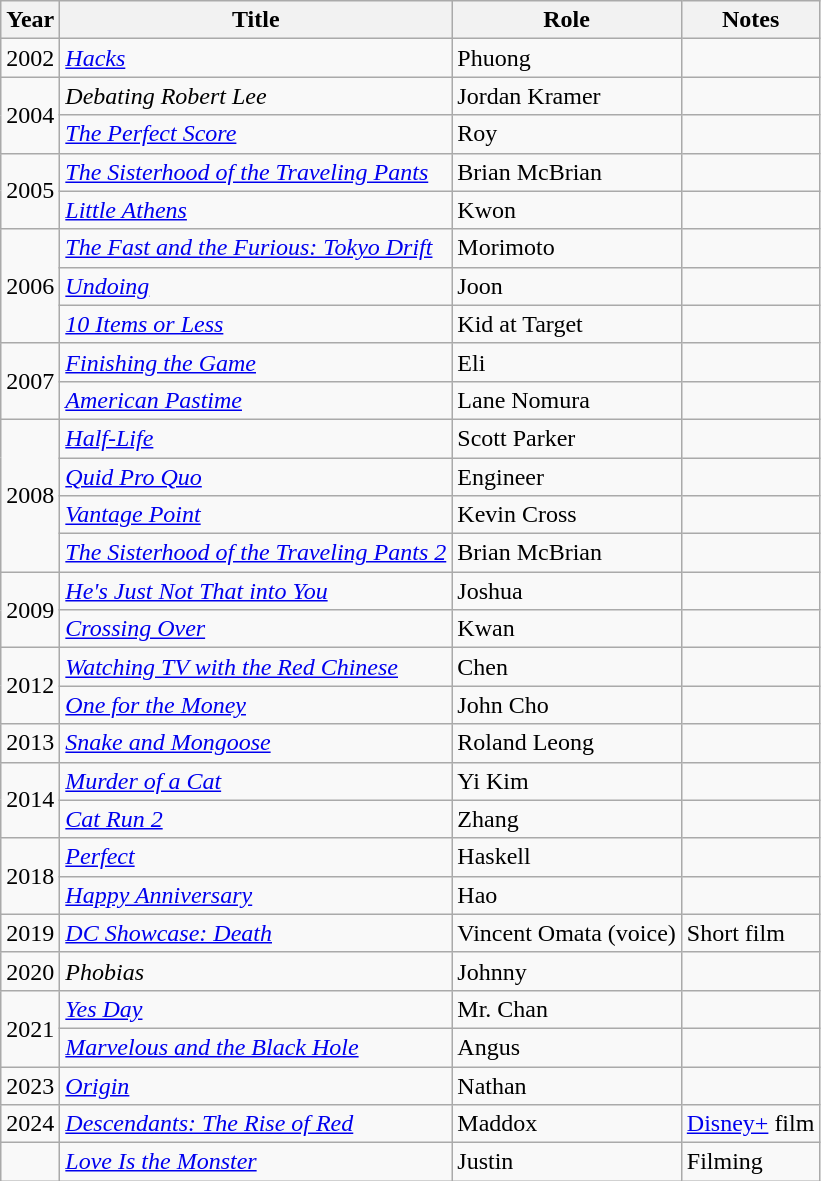<table class="wikitable sortable">
<tr>
<th>Year</th>
<th>Title</th>
<th>Role</th>
<th class="unsortable">Notes</th>
</tr>
<tr>
<td>2002</td>
<td><em><a href='#'>Hacks</a></em></td>
<td>Phuong</td>
<td></td>
</tr>
<tr>
<td rowspan="2">2004</td>
<td><em>Debating Robert Lee</em></td>
<td>Jordan Kramer</td>
<td></td>
</tr>
<tr>
<td><em><a href='#'>The Perfect Score</a></em></td>
<td>Roy</td>
<td></td>
</tr>
<tr>
<td rowspan="2">2005</td>
<td><em><a href='#'>The Sisterhood of the Traveling Pants</a></em></td>
<td>Brian McBrian</td>
<td></td>
</tr>
<tr>
<td><em><a href='#'>Little Athens</a></em></td>
<td>Kwon</td>
<td></td>
</tr>
<tr>
<td rowspan="3">2006</td>
<td><em><a href='#'>The Fast and the Furious: Tokyo Drift</a></em></td>
<td>Morimoto</td>
<td></td>
</tr>
<tr>
<td><em><a href='#'>Undoing</a></em></td>
<td>Joon</td>
<td></td>
</tr>
<tr>
<td><em><a href='#'>10 Items or Less</a></em></td>
<td>Kid at Target</td>
<td></td>
</tr>
<tr>
<td rowspan="2">2007</td>
<td><em><a href='#'>Finishing the Game</a></em></td>
<td>Eli</td>
<td></td>
</tr>
<tr>
<td><em><a href='#'>American Pastime</a></em></td>
<td>Lane Nomura</td>
<td></td>
</tr>
<tr>
<td rowspan="4">2008</td>
<td><em><a href='#'>Half-Life</a></em></td>
<td>Scott Parker</td>
<td></td>
</tr>
<tr>
<td><em><a href='#'>Quid Pro Quo</a></em></td>
<td>Engineer</td>
<td></td>
</tr>
<tr>
<td><em><a href='#'>Vantage Point</a></em></td>
<td>Kevin Cross</td>
<td></td>
</tr>
<tr>
<td><em><a href='#'>The Sisterhood of the Traveling Pants 2</a></em></td>
<td>Brian McBrian</td>
<td></td>
</tr>
<tr>
<td rowspan="2">2009</td>
<td><em><a href='#'>He's Just Not That into You</a></em></td>
<td>Joshua</td>
<td></td>
</tr>
<tr>
<td><em><a href='#'>Crossing Over</a></em></td>
<td>Kwan</td>
<td></td>
</tr>
<tr>
<td rowspan="2">2012</td>
<td><em><a href='#'>Watching TV with the Red Chinese</a></em></td>
<td>Chen</td>
<td></td>
</tr>
<tr>
<td><em><a href='#'>One for the Money</a></em></td>
<td>John Cho</td>
<td></td>
</tr>
<tr>
<td>2013</td>
<td><em><a href='#'>Snake and Mongoose</a></em></td>
<td>Roland Leong</td>
<td></td>
</tr>
<tr>
<td rowspan="2">2014</td>
<td><em><a href='#'>Murder of a Cat</a></em></td>
<td>Yi Kim</td>
<td></td>
</tr>
<tr>
<td><em><a href='#'>Cat Run 2</a></em></td>
<td>Zhang</td>
<td></td>
</tr>
<tr>
<td rowspan="2">2018</td>
<td><em><a href='#'>Perfect</a></em></td>
<td>Haskell</td>
<td></td>
</tr>
<tr>
<td><em><a href='#'>Happy Anniversary</a></em></td>
<td>Hao</td>
<td></td>
</tr>
<tr>
<td>2019</td>
<td><em><a href='#'>DC Showcase: Death</a></em></td>
<td>Vincent Omata (voice)</td>
<td>Short film</td>
</tr>
<tr>
<td>2020</td>
<td><em>Phobias</em></td>
<td>Johnny</td>
<td></td>
</tr>
<tr>
<td rowspan="2">2021</td>
<td><em><a href='#'>Yes Day</a></em></td>
<td>Mr. Chan</td>
<td></td>
</tr>
<tr>
<td><em><a href='#'>Marvelous and the Black Hole</a></em></td>
<td>Angus</td>
<td></td>
</tr>
<tr>
<td>2023</td>
<td><em><a href='#'>Origin</a></em></td>
<td>Nathan</td>
<td></td>
</tr>
<tr>
<td>2024</td>
<td><em><a href='#'>Descendants: The Rise of Red</a></em></td>
<td>Maddox</td>
<td><a href='#'>Disney+</a> film</td>
</tr>
<tr>
<td></td>
<td><em><a href='#'>Love Is the Monster</a></em></td>
<td>Justin</td>
<td>Filming</td>
</tr>
</table>
